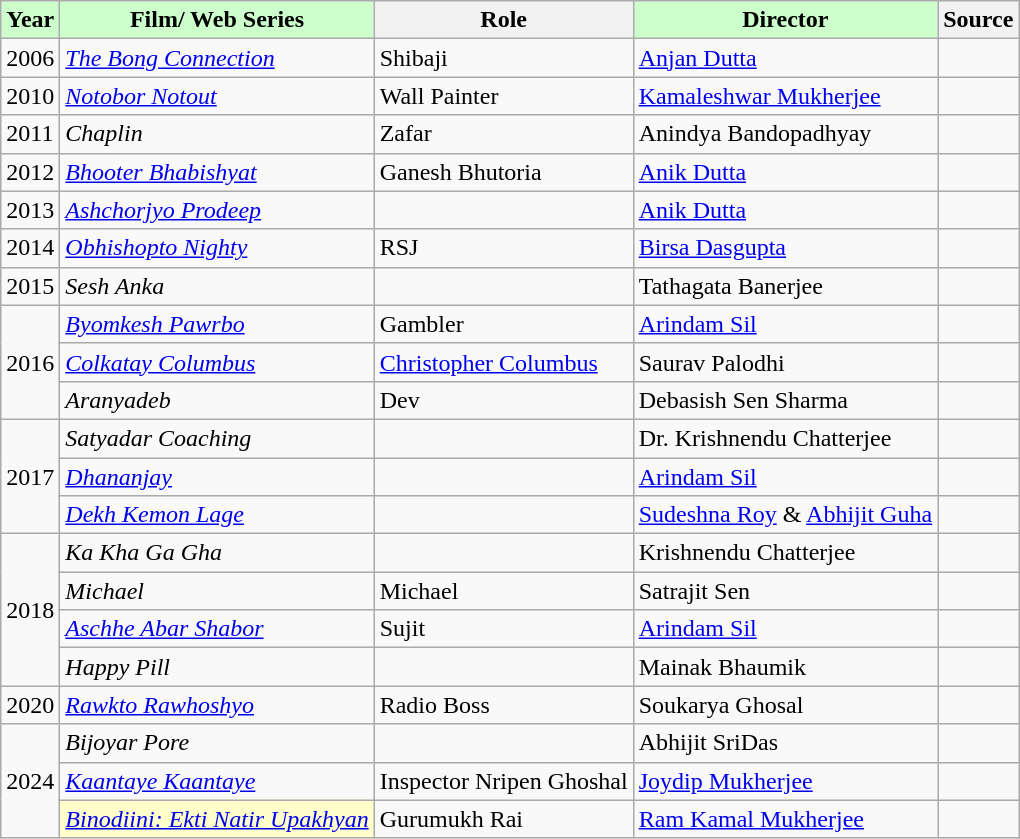<table class="wikitable">
<tr>
<th style="background:#cfc; text-align:center;"><strong>Year</strong></th>
<th style="background:#cfc; text-align:center;"><strong>Film/ Web Series</strong></th>
<th>Role</th>
<th style="background:#cfc; text-align:center;">Director</th>
<th>Source</th>
</tr>
<tr>
<td>2006</td>
<td><em><a href='#'>The Bong Connection</a></em></td>
<td>Shibaji</td>
<td><a href='#'>Anjan Dutta</a></td>
<td></td>
</tr>
<tr>
<td>2010</td>
<td><em><a href='#'>Notobor Notout</a></em></td>
<td>Wall Painter</td>
<td><a href='#'>Kamaleshwar Mukherjee</a></td>
<td></td>
</tr>
<tr>
<td>2011</td>
<td><em>Chaplin</em></td>
<td>Zafar</td>
<td>Anindya Bandopadhyay</td>
<td></td>
</tr>
<tr>
<td>2012</td>
<td><em><a href='#'>Bhooter Bhabishyat</a></em></td>
<td>Ganesh Bhutoria</td>
<td><a href='#'>Anik Dutta</a></td>
<td></td>
</tr>
<tr>
<td>2013</td>
<td><em><a href='#'>Ashchorjyo Prodeep</a></em></td>
<td></td>
<td><a href='#'>Anik Dutta</a></td>
<td></td>
</tr>
<tr>
<td>2014</td>
<td><em><a href='#'>Obhishopto Nighty</a></em></td>
<td>RSJ</td>
<td><a href='#'>Birsa Dasgupta</a></td>
<td></td>
</tr>
<tr>
<td>2015</td>
<td><em>Sesh Anka</em></td>
<td></td>
<td>Tathagata Banerjee</td>
<td></td>
</tr>
<tr>
<td rowspan="3">2016</td>
<td><em><a href='#'>Byomkesh Pawrbo</a></em></td>
<td>Gambler</td>
<td><a href='#'>Arindam Sil</a></td>
<td></td>
</tr>
<tr>
<td><em><a href='#'>Colkatay Columbus</a></em></td>
<td><a href='#'>Christopher Columbus</a></td>
<td>Saurav Palodhi</td>
<td></td>
</tr>
<tr>
<td><em>Aranyadeb</em></td>
<td>Dev</td>
<td>Debasish Sen Sharma</td>
<td></td>
</tr>
<tr>
<td rowspan="3">2017</td>
<td><em>Satyadar Coaching</em></td>
<td></td>
<td>Dr. Krishnendu Chatterjee</td>
<td></td>
</tr>
<tr>
<td><em><a href='#'>Dhananjay</a></em></td>
<td></td>
<td><a href='#'>Arindam Sil</a></td>
<td></td>
</tr>
<tr>
<td><em><a href='#'>Dekh Kemon Lage</a></em></td>
<td></td>
<td><a href='#'>Sudeshna Roy</a> & <a href='#'>Abhijit Guha</a></td>
<td></td>
</tr>
<tr>
<td rowspan="4">2018</td>
<td><em>Ka Kha Ga Gha</em></td>
<td></td>
<td>Krishnendu Chatterjee</td>
<td></td>
</tr>
<tr>
<td><em>Michael</em></td>
<td>Michael</td>
<td>Satrajit Sen</td>
<td></td>
</tr>
<tr>
<td><em><a href='#'>Aschhe Abar Shabor</a></em></td>
<td>Sujit</td>
<td><a href='#'>Arindam Sil</a></td>
<td></td>
</tr>
<tr>
<td><em>Happy Pill</em></td>
<td></td>
<td>Mainak Bhaumik</td>
<td></td>
</tr>
<tr>
<td>2020</td>
<td><em><a href='#'>Rawkto Rawhoshyo</a></em></td>
<td>Radio Boss</td>
<td>Soukarya Ghosal</td>
<td></td>
</tr>
<tr>
<td rowspan="3">2024</td>
<td><em>Bijoyar Pore</em></td>
<td></td>
<td>Abhijit SriDas</td>
<td></td>
</tr>
<tr>
<td><em><a href='#'>Kaantaye Kaantaye</a></em></td>
<td>Inspector Nripen Ghoshal</td>
<td><a href='#'>Joydip Mukherjee</a></td>
<td></td>
</tr>
<tr>
<td style="background:#ffc;"><em><a href='#'>Binodiini: Ekti Natir Upakhyan</a></em></td>
<td>Gurumukh Rai</td>
<td><a href='#'>Ram Kamal Mukherjee</a></td>
<td></td>
</tr>
</table>
